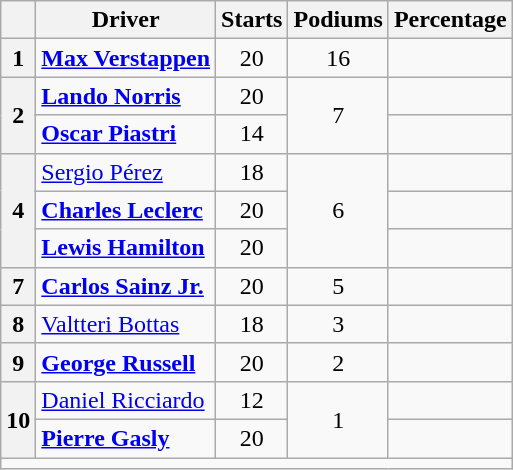<table class="wikitable" style="text-align:center">
<tr>
<th></th>
<th>Driver</th>
<th>Starts</th>
<th>Podiums</th>
<th>Percentage</th>
</tr>
<tr>
<th>1</th>
<td align=left> <strong><a href='#'>Max Verstappen</a></strong></td>
<td>20</td>
<td>16</td>
<td></td>
</tr>
<tr>
<th rowspan="2">2</th>
<td align=left> <strong><a href='#'>Lando Norris</a></strong></td>
<td>20</td>
<td rowspan="2">7</td>
<td></td>
</tr>
<tr>
<td align=left> <strong><a href='#'>Oscar Piastri</a></strong></td>
<td>14</td>
<td></td>
</tr>
<tr>
<th rowspan="3">4</th>
<td align=left> <a href='#'>Sergio Pérez</a></td>
<td>18</td>
<td rowspan="3">6</td>
<td></td>
</tr>
<tr>
<td align=left> <strong><a href='#'>Charles Leclerc</a></strong></td>
<td>20</td>
<td></td>
</tr>
<tr>
<td align="left"> <strong><a href='#'>Lewis Hamilton</a></strong></td>
<td>20</td>
<td></td>
</tr>
<tr>
<th>7</th>
<td align="left"> <strong><a href='#'>Carlos Sainz Jr.</a></strong></td>
<td>20</td>
<td>5</td>
<td></td>
</tr>
<tr>
<th>8</th>
<td align="left"> <a href='#'>Valtteri Bottas</a></td>
<td>18</td>
<td>3</td>
<td></td>
</tr>
<tr>
<th>9</th>
<td align=left> <strong><a href='#'>George Russell</a></strong></td>
<td>20</td>
<td>2</td>
<td></td>
</tr>
<tr>
<th rowspan=2>10</th>
<td align=left> <a href='#'>Daniel Ricciardo</a></td>
<td>12</td>
<td rowspan=2>1</td>
<td></td>
</tr>
<tr>
<td align=left> <strong><a href='#'>Pierre Gasly</a></strong></td>
<td>20</td>
<td></td>
</tr>
<tr>
<td colspan=5></td>
</tr>
</table>
